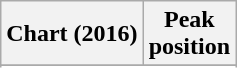<table class="wikitable sortable plainrowheaders" style="text-align:center">
<tr>
<th scope="col">Chart (2016)</th>
<th scope="col">Peak<br> position</th>
</tr>
<tr>
</tr>
<tr>
</tr>
</table>
